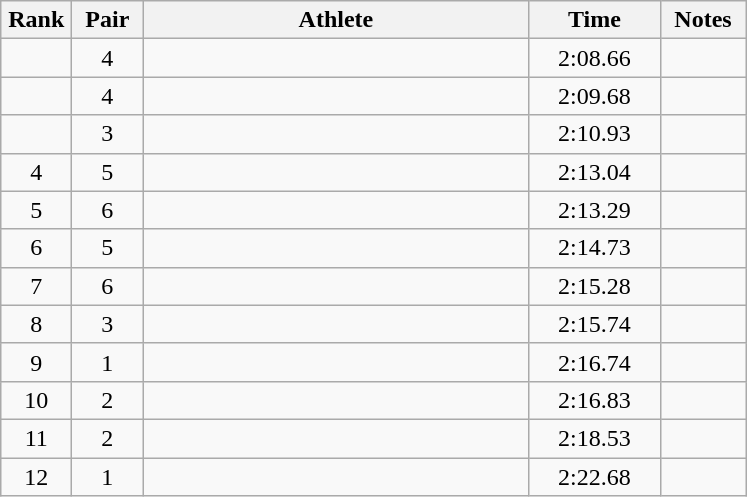<table class=wikitable style="text-align:center">
<tr>
<th width=40>Rank</th>
<th width=40>Pair</th>
<th width=250>Athlete</th>
<th width=80>Time</th>
<th width=50>Notes</th>
</tr>
<tr>
<td></td>
<td>4</td>
<td align=left></td>
<td>2:08.66</td>
<td></td>
</tr>
<tr>
<td></td>
<td>4</td>
<td align=left></td>
<td>2:09.68</td>
<td></td>
</tr>
<tr>
<td></td>
<td>3</td>
<td align=left></td>
<td>2:10.93</td>
<td></td>
</tr>
<tr>
<td>4</td>
<td>5</td>
<td align=left></td>
<td>2:13.04</td>
<td></td>
</tr>
<tr>
<td>5</td>
<td>6</td>
<td align=left></td>
<td>2:13.29</td>
<td></td>
</tr>
<tr>
<td>6</td>
<td>5</td>
<td align=left></td>
<td>2:14.73</td>
<td></td>
</tr>
<tr>
<td>7</td>
<td>6</td>
<td align=left></td>
<td>2:15.28</td>
<td></td>
</tr>
<tr>
<td>8</td>
<td>3</td>
<td align=left></td>
<td>2:15.74</td>
<td></td>
</tr>
<tr>
<td>9</td>
<td>1</td>
<td align=left></td>
<td>2:16.74</td>
<td></td>
</tr>
<tr>
<td>10</td>
<td>2</td>
<td align=left></td>
<td>2:16.83</td>
<td></td>
</tr>
<tr>
<td>11</td>
<td>2</td>
<td align=left></td>
<td>2:18.53</td>
<td></td>
</tr>
<tr>
<td>12</td>
<td>1</td>
<td align=left></td>
<td>2:22.68</td>
<td></td>
</tr>
</table>
